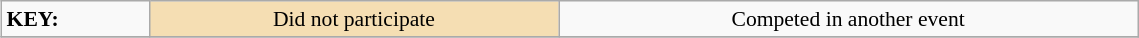<table class="wikitable" style="margin:0.5em; font-size:90%;position:relative;" width=60%>
<tr>
<td><strong>KEY:</strong></td>
<td bgcolor="wheat" align=center>Did not participate</td>
<td align=center>Competed in another event</td>
</tr>
<tr>
</tr>
</table>
